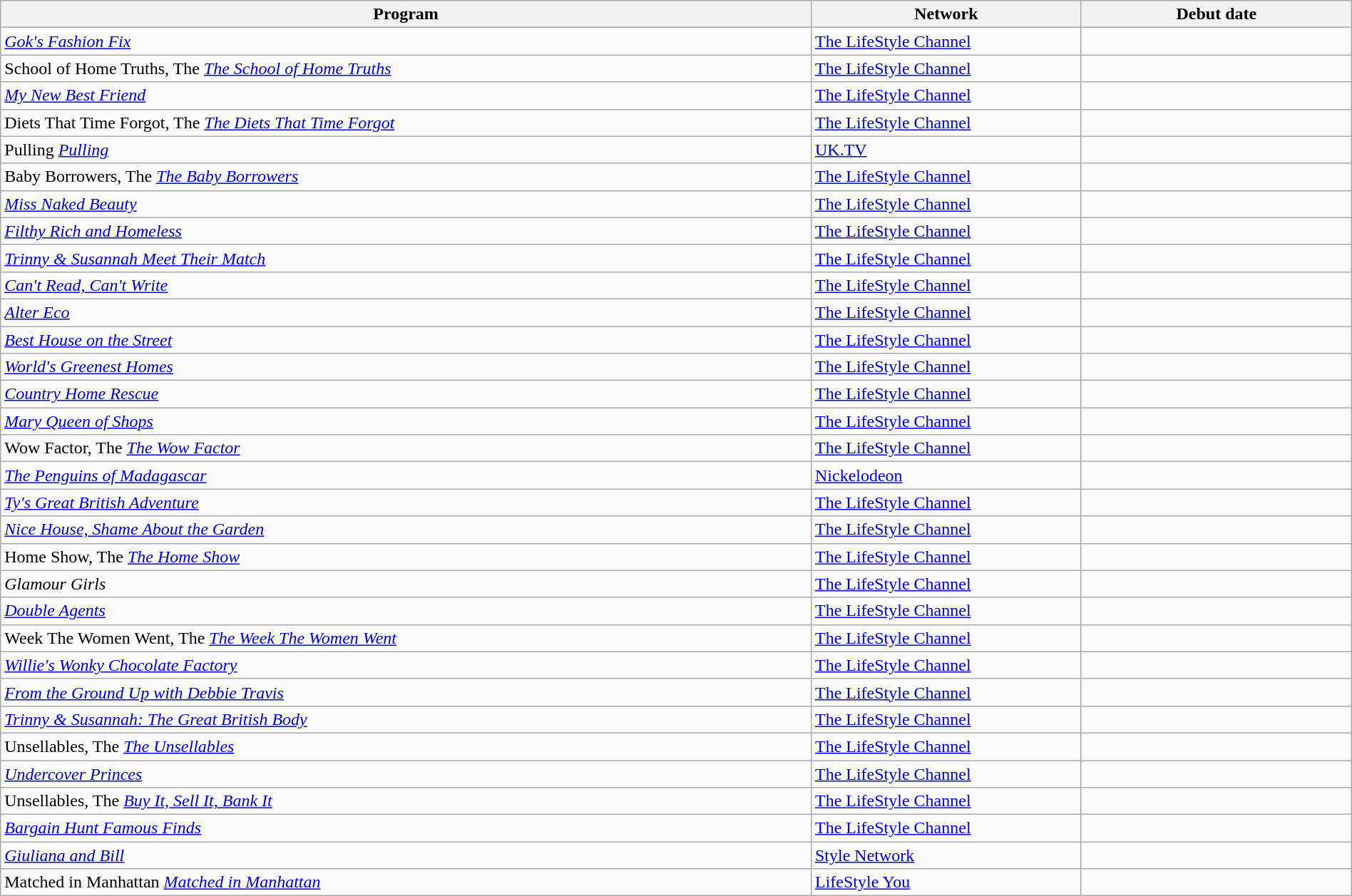<table class="wikitable sortable" style="width:100%;">
<tr style="background:#efefef;">
<th style="width:60%;">Program</th>
<th style="width:20%;">Network</th>
<th style="width:20%;">Debut date<br></th>
</tr>
<tr>
<td> <em><a href='#'>Gok's Fashion Fix</a></em></td>
<td><a href='#'>The LifeStyle Channel</a></td>
<td></td>
</tr>
<tr>
<td><span>School of Home Truths, The</span> <em><a href='#'>The School of Home Truths</a></em></td>
<td><a href='#'>The LifeStyle Channel</a></td>
<td></td>
</tr>
<tr>
<td> <em><a href='#'>My New Best Friend</a></em></td>
<td><a href='#'>The LifeStyle Channel</a></td>
<td></td>
</tr>
<tr>
<td><span>Diets That Time Forgot, The</span> <em><a href='#'>The Diets That Time Forgot</a></em></td>
<td><a href='#'>The LifeStyle Channel</a></td>
<td></td>
</tr>
<tr>
<td><span>Pulling</span>  <em><a href='#'>Pulling</a></em></td>
<td><a href='#'>UK.TV</a></td>
<td></td>
</tr>
<tr>
<td><span>Baby Borrowers, The</span> <em><a href='#'>The Baby Borrowers</a></em></td>
<td><a href='#'>The LifeStyle Channel</a></td>
<td></td>
</tr>
<tr>
<td> <em><a href='#'>Miss Naked Beauty</a></em></td>
<td><a href='#'>The LifeStyle Channel</a></td>
<td></td>
</tr>
<tr>
<td> <em><a href='#'>Filthy Rich and Homeless</a></em></td>
<td><a href='#'>The LifeStyle Channel</a></td>
<td></td>
</tr>
<tr>
<td> <em><a href='#'>Trinny & Susannah Meet Their Match</a></em></td>
<td><a href='#'>The LifeStyle Channel</a></td>
<td></td>
</tr>
<tr>
<td> <em><a href='#'>Can't Read, Can't Write</a></em></td>
<td><a href='#'>The LifeStyle Channel</a></td>
<td></td>
</tr>
<tr>
<td> <em><a href='#'>Alter Eco</a></em></td>
<td><a href='#'>The LifeStyle Channel</a></td>
<td></td>
</tr>
<tr>
<td> <em><a href='#'>Best House on the Street</a></em></td>
<td><a href='#'>The LifeStyle Channel</a></td>
<td></td>
</tr>
<tr>
<td> <em><a href='#'>World's Greenest Homes</a></em></td>
<td><a href='#'>The LifeStyle Channel</a></td>
<td></td>
</tr>
<tr>
<td> <em><a href='#'>Country Home Rescue</a></em></td>
<td><a href='#'>The LifeStyle Channel</a></td>
<td></td>
</tr>
<tr>
<td> <em><a href='#'>Mary Queen of Shops</a></em></td>
<td><a href='#'>The LifeStyle Channel</a></td>
<td></td>
</tr>
<tr>
<td><span>Wow Factor, The</span> <em><a href='#'>The Wow Factor</a></em></td>
<td><a href='#'>The LifeStyle Channel</a></td>
<td></td>
</tr>
<tr>
<td> <em><a href='#'>The Penguins of Madagascar</a></em></td>
<td><a href='#'>Nickelodeon</a></td>
<td></td>
</tr>
<tr>
<td> <em><a href='#'>Ty's Great British Adventure</a></em></td>
<td><a href='#'>The LifeStyle Channel</a></td>
<td></td>
</tr>
<tr>
<td> <em><a href='#'>Nice House, Shame About the Garden</a></em></td>
<td><a href='#'>The LifeStyle Channel</a></td>
<td></td>
</tr>
<tr>
<td><span>Home Show, The</span> <em><a href='#'>The Home Show</a></em></td>
<td><a href='#'>The LifeStyle Channel</a></td>
<td></td>
</tr>
<tr>
<td> <em>Glamour Girls</em></td>
<td><a href='#'>The LifeStyle Channel</a></td>
<td></td>
</tr>
<tr>
<td> <em><a href='#'>Double Agents</a></em></td>
<td><a href='#'>The LifeStyle Channel</a></td>
<td></td>
</tr>
<tr>
<td><span>Week The Women Went, The</span> <em><a href='#'>The Week The Women Went</a></em></td>
<td><a href='#'>The LifeStyle Channel</a></td>
<td></td>
</tr>
<tr>
<td> <em><a href='#'>Willie's Wonky Chocolate Factory</a></em></td>
<td><a href='#'>The LifeStyle Channel</a></td>
<td></td>
</tr>
<tr>
<td> <em><a href='#'>From the Ground Up with Debbie Travis</a></em></td>
<td><a href='#'>The LifeStyle Channel</a></td>
<td></td>
</tr>
<tr>
<td> <em><a href='#'>Trinny & Susannah: The Great British Body</a></em></td>
<td><a href='#'>The LifeStyle Channel</a></td>
<td></td>
</tr>
<tr>
<td><span>Unsellables, The</span> <em><a href='#'>The Unsellables</a></em></td>
<td><a href='#'>The LifeStyle Channel</a></td>
<td></td>
</tr>
<tr>
<td> <em><a href='#'>Undercover Princes</a></em></td>
<td><a href='#'>The LifeStyle Channel</a></td>
<td></td>
</tr>
<tr>
<td><span>Unsellables, The</span> <em><a href='#'>Buy It, Sell It, Bank It</a></em></td>
<td><a href='#'>The LifeStyle Channel</a></td>
<td></td>
</tr>
<tr>
<td> <em><a href='#'>Bargain Hunt Famous Finds</a></em></td>
<td><a href='#'>The LifeStyle Channel</a></td>
<td></td>
</tr>
<tr>
<td> <em><a href='#'>Giuliana and Bill</a></em> </td>
<td><a href='#'>Style Network</a></td>
<td></td>
</tr>
<tr>
<td><span>Matched in Manhattan</span>  <em><a href='#'>Matched in Manhattan</a></em></td>
<td><a href='#'>LifeStyle You</a></td>
<td></td>
</tr>
</table>
